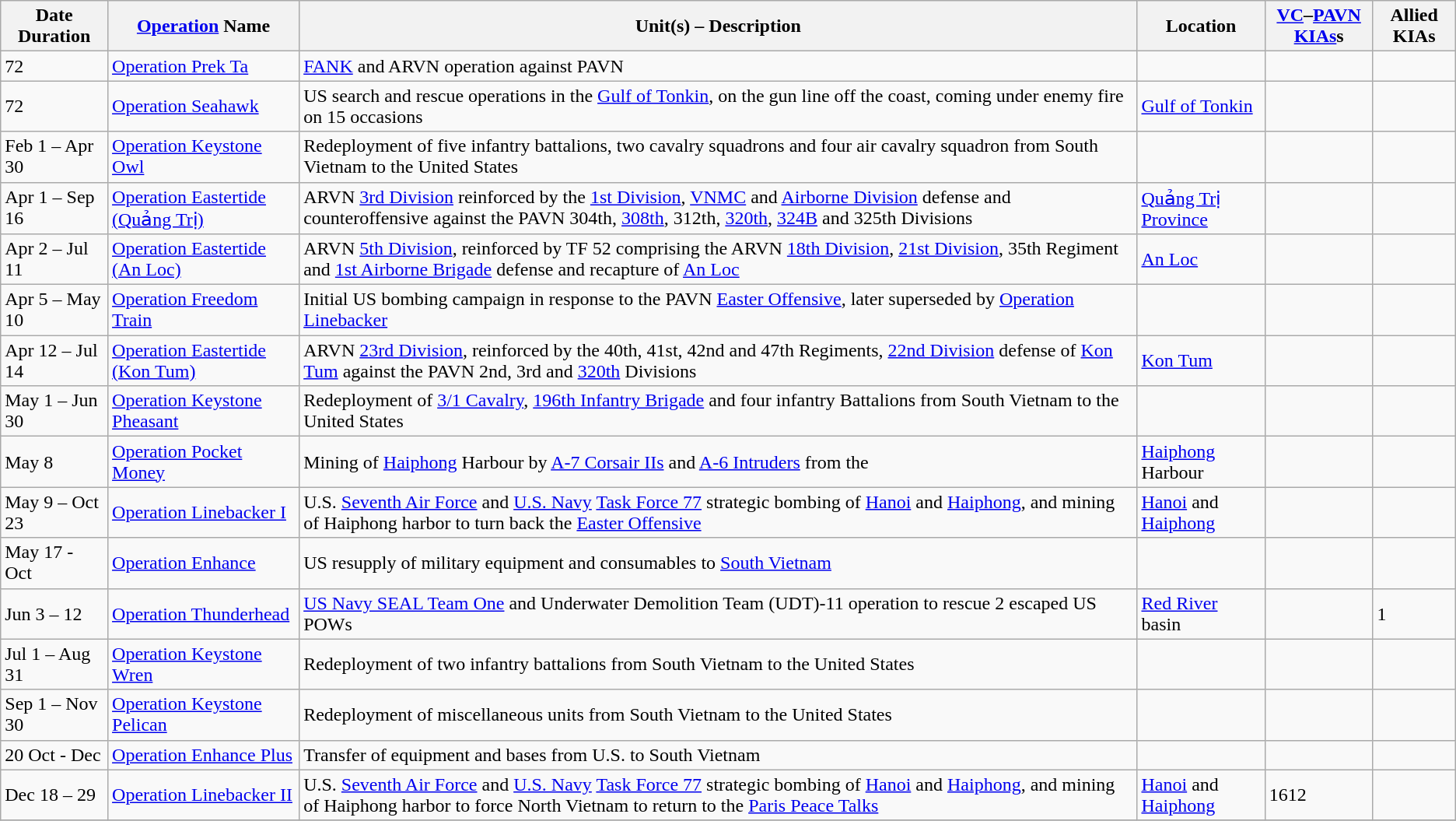<table class="wikitable sortable">
<tr>
<th>Date Duration</th>
<th><a href='#'>Operation</a> Name</th>
<th>Unit(s) – Description</th>
<th>Location</th>
<th><a href='#'>VC</a>–<a href='#'>PAVN</a> <a href='#'>KIAs</a>s</th>
<th>Allied KIAs</th>
</tr>
<tr>
<td>72</td>
<td><a href='#'>Operation Prek Ta</a></td>
<td><a href='#'>FANK</a> and ARVN operation against PAVN</td>
<td></td>
<td></td>
<td></td>
</tr>
<tr>
<td>72</td>
<td><a href='#'>Operation Seahawk</a></td>
<td>US search and rescue operations in the <a href='#'>Gulf of Tonkin</a>, on the gun line off the coast, coming under enemy fire on 15 occasions</td>
<td><a href='#'>Gulf of Tonkin</a></td>
<td></td>
<td></td>
</tr>
<tr>
<td>Feb 1 – Apr 30</td>
<td><a href='#'>Operation Keystone Owl</a></td>
<td>Redeployment of five infantry battalions, two cavalry squadrons and four air cavalry squadron from South Vietnam to the United States</td>
<td></td>
<td></td>
<td></td>
</tr>
<tr>
<td>Apr 1 – Sep 16</td>
<td><a href='#'>Operation Eastertide (Quảng Trị)</a></td>
<td>ARVN <a href='#'>3rd Division</a> reinforced by the <a href='#'>1st Division</a>, <a href='#'>VNMC</a> and <a href='#'>Airborne Division</a> defense and counteroffensive against the PAVN 304th, <a href='#'>308th</a>, 312th, <a href='#'>320th</a>, <a href='#'>324B</a> and 325th Divisions</td>
<td><a href='#'>Quảng Trị Province</a></td>
<td></td>
<td></td>
</tr>
<tr>
<td>Apr 2 – Jul 11</td>
<td><a href='#'>Operation Eastertide (An Loc)</a></td>
<td>ARVN <a href='#'>5th Division</a>, reinforced by TF 52 comprising the ARVN <a href='#'>18th Division</a>, <a href='#'>21st Division</a>, 35th Regiment and <a href='#'>1st Airborne Brigade</a> defense and recapture of <a href='#'>An Loc</a></td>
<td><a href='#'>An Loc</a></td>
<td></td>
<td></td>
</tr>
<tr>
<td>Apr 5 – May 10</td>
<td><a href='#'>Operation Freedom Train</a></td>
<td>Initial US bombing campaign in response to the PAVN <a href='#'>Easter Offensive</a>, later superseded by <a href='#'>Operation Linebacker</a></td>
<td></td>
<td></td>
<td></td>
</tr>
<tr>
<td>Apr 12 – Jul 14</td>
<td><a href='#'>Operation Eastertide (Kon Tum)</a></td>
<td>ARVN <a href='#'>23rd Division</a>,  reinforced by the 40th, 41st, 42nd and 47th Regiments, <a href='#'>22nd Division</a> defense of <a href='#'>Kon Tum</a> against the PAVN 2nd, 3rd and <a href='#'>320th</a> Divisions</td>
<td><a href='#'>Kon Tum</a></td>
<td></td>
<td></td>
</tr>
<tr>
<td>May 1 – Jun 30</td>
<td><a href='#'>Operation Keystone Pheasant</a></td>
<td>Redeployment of <a href='#'>3/1 Cavalry</a>, <a href='#'>196th Infantry Brigade</a> and four infantry Battalions from South Vietnam to the United States</td>
<td></td>
<td></td>
<td></td>
</tr>
<tr>
<td>May 8</td>
<td><a href='#'>Operation Pocket Money</a></td>
<td>Mining of <a href='#'>Haiphong</a> Harbour by <a href='#'>A-7 Corsair IIs</a> and <a href='#'>A-6 Intruders</a> from the </td>
<td><a href='#'>Haiphong</a> Harbour</td>
<td></td>
<td></td>
</tr>
<tr>
<td>May 9 – Oct 23</td>
<td><a href='#'>Operation Linebacker I</a></td>
<td>U.S. <a href='#'>Seventh Air Force</a> and <a href='#'>U.S. Navy</a> <a href='#'>Task Force 77</a> strategic bombing of <a href='#'>Hanoi</a> and <a href='#'>Haiphong</a>, and mining of Haiphong harbor to turn back the <a href='#'>Easter Offensive</a></td>
<td><a href='#'>Hanoi</a> and <a href='#'>Haiphong</a></td>
<td></td>
<td></td>
</tr>
<tr>
<td>May 17 - Oct</td>
<td><a href='#'>Operation Enhance</a></td>
<td>US resupply of military equipment and consumables to <a href='#'>South Vietnam</a></td>
<td></td>
<td></td>
<td></td>
</tr>
<tr>
<td>Jun 3 – 12</td>
<td><a href='#'>Operation Thunderhead</a></td>
<td><a href='#'>US Navy SEAL Team One</a> and Underwater Demolition Team (UDT)-11 operation to rescue 2 escaped US POWs</td>
<td><a href='#'>Red River</a> basin</td>
<td></td>
<td>1</td>
</tr>
<tr>
<td>Jul 1 – Aug 31</td>
<td><a href='#'>Operation Keystone Wren</a></td>
<td>Redeployment of two infantry battalions from South Vietnam to the United States</td>
<td></td>
<td></td>
<td></td>
</tr>
<tr>
<td>Sep 1 – Nov 30</td>
<td><a href='#'>Operation Keystone Pelican</a></td>
<td>Redeployment of miscellaneous units from South Vietnam to the United States</td>
<td></td>
<td></td>
<td></td>
</tr>
<tr>
<td>20 Oct - Dec</td>
<td><a href='#'>Operation Enhance Plus</a></td>
<td>Transfer of equipment and bases from U.S. to South Vietnam</td>
<td></td>
<td></td>
<td></td>
</tr>
<tr>
<td>Dec 18 – 29</td>
<td><a href='#'>Operation Linebacker II</a></td>
<td>U.S. <a href='#'>Seventh Air Force</a> and <a href='#'>U.S. Navy</a> <a href='#'>Task Force 77</a> strategic bombing of <a href='#'>Hanoi</a> and <a href='#'>Haiphong</a>, and mining of Haiphong harbor to force North Vietnam to return to the <a href='#'>Paris Peace Talks</a></td>
<td><a href='#'>Hanoi</a> and <a href='#'>Haiphong</a></td>
<td>1612</td>
<td></td>
</tr>
<tr>
</tr>
</table>
